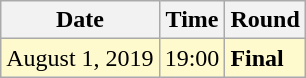<table class="wikitable">
<tr>
<th>Date</th>
<th>Time</th>
<th>Round</th>
</tr>
<tr style=background:lemonchiffon>
<td>August 1, 2019</td>
<td>19:00</td>
<td><strong>Final</strong></td>
</tr>
</table>
